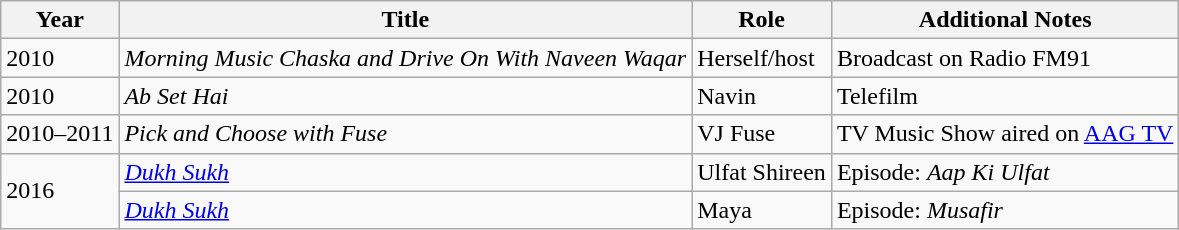<table class="wikitable">
<tr>
<th>Year</th>
<th>Title</th>
<th>Role</th>
<th>Additional  Notes</th>
</tr>
<tr>
<td>2010</td>
<td><em>Morning Music Chaska and Drive On With Naveen Waqar</em></td>
<td>Herself/host</td>
<td>Broadcast on Radio FM91</td>
</tr>
<tr>
<td>2010</td>
<td><em>Ab Set Hai </em></td>
<td>Navin</td>
<td>Telefilm</td>
</tr>
<tr>
<td>2010–2011</td>
<td><em>Pick and Choose with Fuse </em></td>
<td>VJ Fuse</td>
<td>TV Music Show aired on <a href='#'>AAG TV</a></td>
</tr>
<tr>
<td rowspan="2">2016</td>
<td><em><a href='#'>Dukh Sukh</a></em></td>
<td>Ulfat Shireen</td>
<td>Episode: <em>Aap Ki Ulfat</em></td>
</tr>
<tr>
<td><em><a href='#'>Dukh Sukh</a></em></td>
<td>Maya</td>
<td>Episode: <em>Musafir</em></td>
</tr>
</table>
